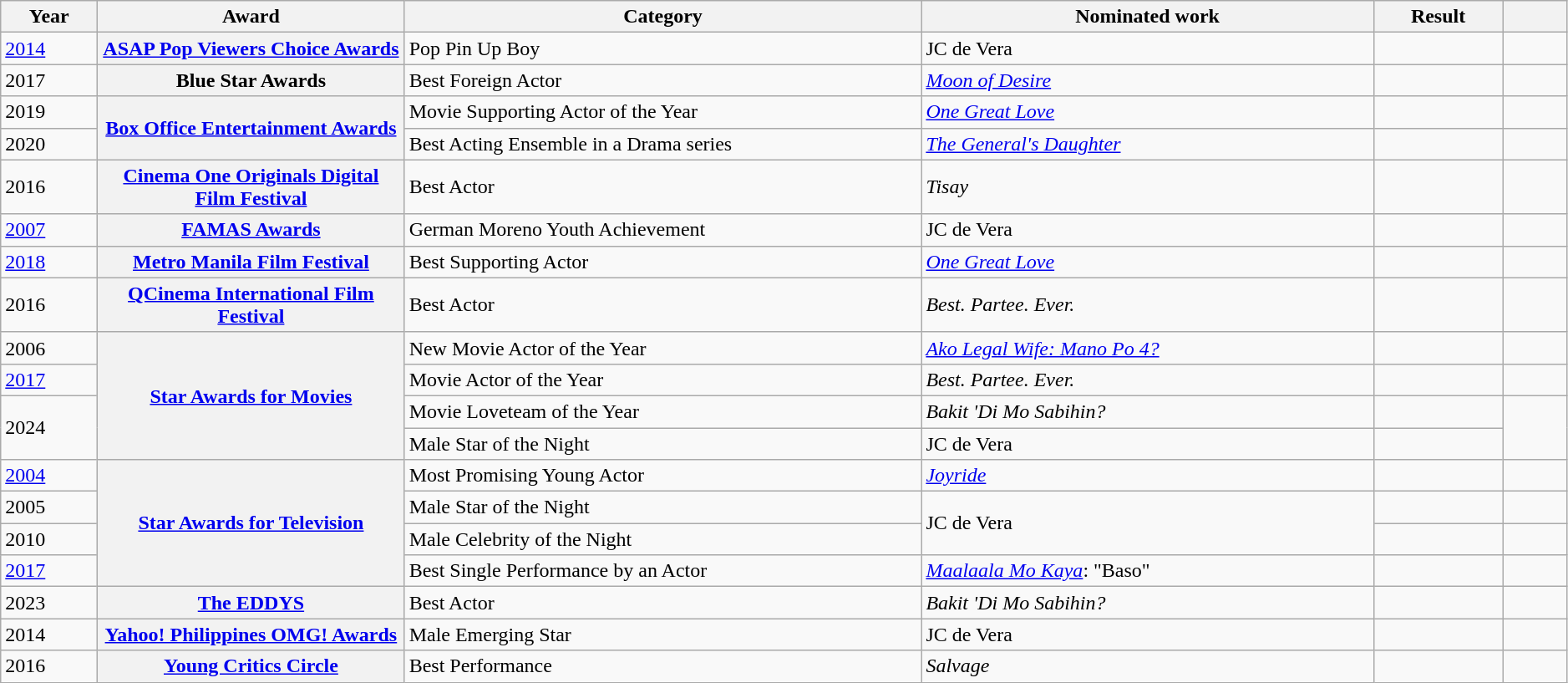<table class="wikitable plainrowheaders" style="width:99%;">
<tr>
<th scope="col" style="width:6%;">Year</th>
<th scope="col" style="width:19%;">Award</th>
<th scope="col" style="width:32%;">Category</th>
<th scope="col" style="width:28%;">Nominated work</th>
<th scope="col" style="width:8%;">Result</th>
<th scope="col" style="width:4%;" class="unsortable"></th>
</tr>
<tr>
<td><a href='#'>2014</a></td>
<th scope="rowgroup"><a href='#'>ASAP Pop Viewers Choice Awards</a></th>
<td>Pop Pin Up Boy</td>
<td>JC de Vera</td>
<td></td>
<td></td>
</tr>
<tr>
<td>2017</td>
<th scope="rowgroup">Blue Star Awards</th>
<td>Best Foreign Actor</td>
<td><em><a href='#'>Moon of Desire</a></em></td>
<td></td>
<td></td>
</tr>
<tr>
<td>2019</td>
<th rowspan="2" scope="rowgroup"><a href='#'>Box Office Entertainment Awards</a></th>
<td>Movie Supporting Actor of the Year</td>
<td><em><a href='#'>One Great Love</a></em></td>
<td></td>
<td></td>
</tr>
<tr>
<td>2020</td>
<td>Best Acting Ensemble in a Drama series</td>
<td><em><a href='#'>The General's Daughter</a></em></td>
<td></td>
<td></td>
</tr>
<tr>
<td>2016</td>
<th scope="rowgroup"><a href='#'>Cinema One Originals Digital Film Festival</a></th>
<td>Best Actor</td>
<td><em>Tisay</em></td>
<td></td>
<td></td>
</tr>
<tr>
<td><a href='#'>2007</a></td>
<th scope="rowgroup"><a href='#'>FAMAS Awards</a></th>
<td>German Moreno Youth Achievement</td>
<td>JC de Vera</td>
<td></td>
<td></td>
</tr>
<tr>
<td><a href='#'>2018</a></td>
<th scope="rowgroup"><a href='#'>Metro Manila Film Festival</a></th>
<td>Best Supporting Actor</td>
<td><em><a href='#'>One Great Love</a></em></td>
<td></td>
<td></td>
</tr>
<tr>
<td>2016</td>
<th scope="rowgroup"><a href='#'>QCinema International Film Festival</a></th>
<td>Best Actor</td>
<td><em>Best. Partee. Ever.</em></td>
<td></td>
<td></td>
</tr>
<tr>
<td>2006</td>
<th rowspan="4" scope="rowgroup"><a href='#'>Star Awards for Movies</a></th>
<td>New Movie Actor of the Year</td>
<td><em><a href='#'>Ako Legal Wife: Mano Po 4?</a></em></td>
<td></td>
<td></td>
</tr>
<tr>
<td><a href='#'>2017</a></td>
<td>Movie Actor of the Year</td>
<td><em>Best. Partee. Ever.</em></td>
<td></td>
<td></td>
</tr>
<tr>
<td rowspan="2">2024</td>
<td>Movie Loveteam of the Year</td>
<td><em>Bakit 'Di Mo Sabihin?</em></td>
<td></td>
<td rowspan="2"></td>
</tr>
<tr>
<td>Male Star of the Night</td>
<td>JC de Vera</td>
<td></td>
</tr>
<tr>
<td><a href='#'>2004</a></td>
<th rowspan="4" scope="rowgroup"><a href='#'>Star Awards for Television</a></th>
<td>Most Promising Young Actor</td>
<td><em><a href='#'>Joyride</a></em></td>
<td></td>
<td></td>
</tr>
<tr>
<td>2005</td>
<td>Male Star of the Night</td>
<td rowspan="2">JC de Vera</td>
<td></td>
<td></td>
</tr>
<tr>
<td>2010</td>
<td>Male Celebrity of the Night</td>
<td></td>
<td></td>
</tr>
<tr>
<td><a href='#'>2017</a></td>
<td>Best Single Performance by an Actor</td>
<td><em><a href='#'>Maalaala Mo Kaya</a></em>: "Baso"</td>
<td></td>
<td></td>
</tr>
<tr>
<td>2023</td>
<th scope="rowgroup"><a href='#'>The EDDYS</a></th>
<td>Best Actor</td>
<td><em>Bakit 'Di Mo Sabihin?</em></td>
<td></td>
<td></td>
</tr>
<tr>
<td>2014</td>
<th scope="rowgroup"><a href='#'>Yahoo! Philippines OMG! Awards</a></th>
<td>Male Emerging Star</td>
<td>JC de Vera</td>
<td></td>
<td></td>
</tr>
<tr>
<td>2016</td>
<th scope="rowgroup"><a href='#'>Young Critics Circle</a></th>
<td>Best Performance</td>
<td><em>Salvage</em></td>
<td></td>
<td></td>
</tr>
</table>
